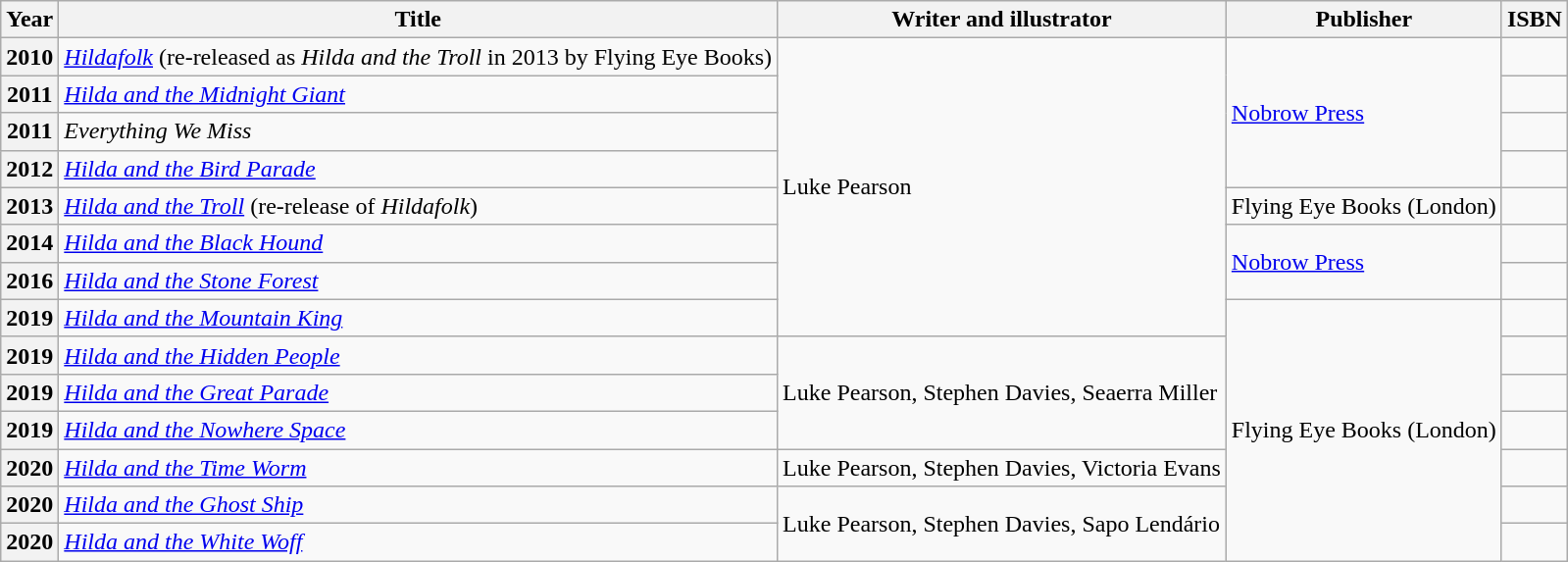<table class="wikitable">
<tr>
<th scope="col">Year</th>
<th>Title</th>
<th>Writer and illustrator</th>
<th>Publisher</th>
<th>ISBN</th>
</tr>
<tr>
<th scope="row">2010</th>
<td><em><a href='#'>Hildafolk</a></em> (re-released as <em>Hilda and the Troll</em> in 2013 by Flying Eye Books)</td>
<td rowspan="8">Luke Pearson</td>
<td rowspan="4"><a href='#'>Nobrow Press</a></td>
<td></td>
</tr>
<tr>
<th scope="row">2011</th>
<td><em><a href='#'>Hilda and the Midnight Giant</a></em></td>
<td></td>
</tr>
<tr>
<th scope="row">2011</th>
<td><em>Everything We Miss</em></td>
<td></td>
</tr>
<tr>
<th scope="row">2012</th>
<td><em><a href='#'>Hilda and the Bird Parade</a></em></td>
<td></td>
</tr>
<tr>
<th scope="row">2013</th>
<td><em><a href='#'>Hilda and the Troll</a></em> (re-release of <em>Hildafolk</em>)</td>
<td>Flying Eye Books (London)</td>
<td></td>
</tr>
<tr>
<th scope="row">2014</th>
<td><em><a href='#'>Hilda and the Black Hound</a></em></td>
<td rowspan="2"><a href='#'>Nobrow Press</a></td>
<td></td>
</tr>
<tr>
<th scope="row">2016</th>
<td><em><a href='#'>Hilda and the Stone Forest</a></em></td>
<td></td>
</tr>
<tr>
<th scope="row">2019</th>
<td><em><a href='#'>Hilda and the Mountain King</a></em></td>
<td rowspan="8">Flying Eye Books (London)</td>
<td></td>
</tr>
<tr>
<th scope="row">2019</th>
<td><em><a href='#'>Hilda and the Hidden People</a></em></td>
<td rowspan="3">Luke Pearson, Stephen Davies, Seaerra Miller</td>
<td></td>
</tr>
<tr>
<th scope="row">2019</th>
<td><em><a href='#'>Hilda and the Great Parade</a></em></td>
<td></td>
</tr>
<tr>
<th scope="row">2019</th>
<td><em><a href='#'>Hilda and the Nowhere Space</a></em></td>
<td></td>
</tr>
<tr>
<th scope="row">2020</th>
<td><em><a href='#'>Hilda and the Time Worm</a></em></td>
<td>Luke Pearson, Stephen Davies, Victoria Evans</td>
<td></td>
</tr>
<tr>
<th scope="row">2020</th>
<td><em><a href='#'>Hilda and the Ghost Ship</a></em></td>
<td rowspan="2">Luke Pearson, Stephen Davies, Sapo Lendário</td>
<td></td>
</tr>
<tr>
<th scope="row">2020</th>
<td><em><a href='#'>Hilda and the White Woff</a></em></td>
<td></td>
</tr>
</table>
